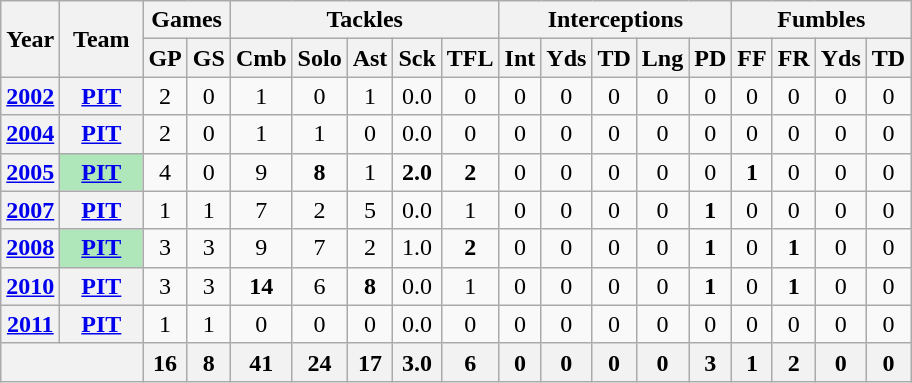<table class="wikitable" style="text-align:center">
<tr>
<th rowspan="2">Year</th>
<th rowspan="2">Team</th>
<th colspan="2">Games</th>
<th colspan="5">Tackles</th>
<th colspan="5">Interceptions</th>
<th colspan="4">Fumbles</th>
</tr>
<tr>
<th>GP</th>
<th>GS</th>
<th>Cmb</th>
<th>Solo</th>
<th>Ast</th>
<th>Sck</th>
<th>TFL</th>
<th>Int</th>
<th>Yds</th>
<th>TD</th>
<th>Lng</th>
<th>PD</th>
<th>FF</th>
<th>FR</th>
<th>Yds</th>
<th>TD</th>
</tr>
<tr>
<th><a href='#'>2002</a></th>
<th><a href='#'>PIT</a></th>
<td>2</td>
<td>0</td>
<td>1</td>
<td>0</td>
<td>1</td>
<td>0.0</td>
<td>0</td>
<td>0</td>
<td>0</td>
<td>0</td>
<td>0</td>
<td>0</td>
<td>0</td>
<td>0</td>
<td>0</td>
<td>0</td>
</tr>
<tr>
<th><a href='#'>2004</a></th>
<th><a href='#'>PIT</a></th>
<td>2</td>
<td>0</td>
<td>1</td>
<td>1</td>
<td>0</td>
<td>0.0</td>
<td>0</td>
<td>0</td>
<td>0</td>
<td>0</td>
<td>0</td>
<td>0</td>
<td>0</td>
<td>0</td>
<td>0</td>
<td>0</td>
</tr>
<tr>
<th><a href='#'>2005</a></th>
<th style="background:#afe6ba; width:3em;"><a href='#'>PIT</a></th>
<td>4</td>
<td>0</td>
<td>9</td>
<td><strong>8</strong></td>
<td>1</td>
<td><strong>2.0</strong></td>
<td><strong>2</strong></td>
<td>0</td>
<td>0</td>
<td>0</td>
<td>0</td>
<td>0</td>
<td><strong>1</strong></td>
<td>0</td>
<td>0</td>
<td>0</td>
</tr>
<tr>
<th><a href='#'>2007</a></th>
<th><a href='#'>PIT</a></th>
<td>1</td>
<td>1</td>
<td>7</td>
<td>2</td>
<td>5</td>
<td>0.0</td>
<td>1</td>
<td>0</td>
<td>0</td>
<td>0</td>
<td>0</td>
<td><strong>1</strong></td>
<td>0</td>
<td>0</td>
<td>0</td>
<td>0</td>
</tr>
<tr>
<th><a href='#'>2008</a></th>
<th style="background:#afe6ba; width:3em;"><a href='#'>PIT</a></th>
<td>3</td>
<td>3</td>
<td>9</td>
<td>7</td>
<td>2</td>
<td>1.0</td>
<td><strong>2</strong></td>
<td>0</td>
<td>0</td>
<td>0</td>
<td>0</td>
<td><strong>1</strong></td>
<td>0</td>
<td><strong>1</strong></td>
<td>0</td>
<td>0</td>
</tr>
<tr>
<th><a href='#'>2010</a></th>
<th><a href='#'>PIT</a></th>
<td>3</td>
<td>3</td>
<td><strong>14</strong></td>
<td>6</td>
<td><strong>8</strong></td>
<td>0.0</td>
<td>1</td>
<td>0</td>
<td>0</td>
<td>0</td>
<td>0</td>
<td><strong>1</strong></td>
<td>0</td>
<td><strong>1</strong></td>
<td>0</td>
<td>0</td>
</tr>
<tr>
<th><a href='#'>2011</a></th>
<th><a href='#'>PIT</a></th>
<td>1</td>
<td>1</td>
<td>0</td>
<td>0</td>
<td>0</td>
<td>0.0</td>
<td>0</td>
<td>0</td>
<td>0</td>
<td>0</td>
<td>0</td>
<td>0</td>
<td>0</td>
<td>0</td>
<td>0</td>
<td>0</td>
</tr>
<tr>
<th colspan="2"></th>
<th>16</th>
<th>8</th>
<th>41</th>
<th>24</th>
<th>17</th>
<th>3.0</th>
<th>6</th>
<th>0</th>
<th>0</th>
<th>0</th>
<th>0</th>
<th>3</th>
<th>1</th>
<th>2</th>
<th>0</th>
<th>0</th>
</tr>
</table>
